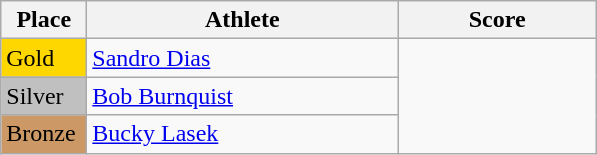<table class="wikitable">
<tr>
<th width="50">Place</th>
<th width="200">Athlete</th>
<th width="125">Score</th>
</tr>
<tr>
<td style="background:gold;">Gold</td>
<td><a href='#'>Sandro Dias</a></td>
</tr>
<tr>
<td style="background:silver;">Silver</td>
<td><a href='#'>Bob Burnquist</a></td>
</tr>
<tr>
<td style="background:#CC9966;">Bronze</td>
<td><a href='#'>Bucky Lasek</a></td>
</tr>
</table>
